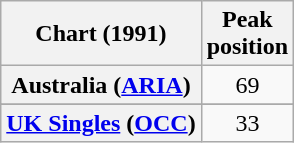<table class="wikitable sortable plainrowheaders">
<tr>
<th>Chart (1991)</th>
<th>Peak<br>position</th>
</tr>
<tr>
<th scope="row">Australia (<a href='#'>ARIA</a>)</th>
<td align=center>69</td>
</tr>
<tr>
</tr>
<tr>
<th scope="row"><a href='#'>UK Singles</a> (<a href='#'>OCC</a>)</th>
<td align=center>33</td>
</tr>
</table>
